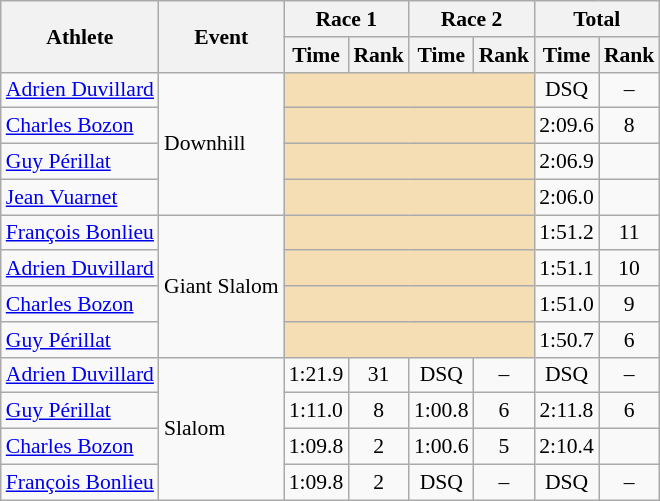<table class="wikitable" style="font-size:90%">
<tr>
<th rowspan="2">Athlete</th>
<th rowspan="2">Event</th>
<th colspan="2">Race 1</th>
<th colspan="2">Race 2</th>
<th colspan="2">Total</th>
</tr>
<tr>
<th>Time</th>
<th>Rank</th>
<th>Time</th>
<th>Rank</th>
<th>Time</th>
<th>Rank</th>
</tr>
<tr>
<td><a href='#'>Adrien Duvillard</a></td>
<td rowspan="4">Downhill</td>
<td colspan="4" bgcolor="wheat"></td>
<td align="center">DSQ</td>
<td align="center">–</td>
</tr>
<tr>
<td><a href='#'>Charles Bozon</a></td>
<td colspan="4" bgcolor="wheat"></td>
<td align="center">2:09.6</td>
<td align="center">8</td>
</tr>
<tr>
<td><a href='#'>Guy Périllat</a></td>
<td colspan="4" bgcolor="wheat"></td>
<td align="center">2:06.9</td>
<td align="center"></td>
</tr>
<tr>
<td><a href='#'>Jean Vuarnet</a></td>
<td colspan="4" bgcolor="wheat"></td>
<td align="center">2:06.0</td>
<td align="center"></td>
</tr>
<tr>
<td><a href='#'>François Bonlieu</a></td>
<td rowspan="4">Giant Slalom</td>
<td colspan="4" bgcolor="wheat"></td>
<td align="center">1:51.2</td>
<td align="center">11</td>
</tr>
<tr>
<td><a href='#'>Adrien Duvillard</a></td>
<td colspan="4" bgcolor="wheat"></td>
<td align="center">1:51.1</td>
<td align="center">10</td>
</tr>
<tr>
<td><a href='#'>Charles Bozon</a></td>
<td colspan="4" bgcolor="wheat"></td>
<td align="center">1:51.0</td>
<td align="center">9</td>
</tr>
<tr>
<td><a href='#'>Guy Périllat</a></td>
<td colspan="4" bgcolor="wheat"></td>
<td align="center">1:50.7</td>
<td align="center">6</td>
</tr>
<tr>
<td><a href='#'>Adrien Duvillard</a></td>
<td rowspan="4">Slalom</td>
<td align="center">1:21.9</td>
<td align="center">31</td>
<td align="center">DSQ</td>
<td align="center">–</td>
<td align="center">DSQ</td>
<td align="center">–</td>
</tr>
<tr>
<td><a href='#'>Guy Périllat</a></td>
<td align="center">1:11.0</td>
<td align="center">8</td>
<td align="center">1:00.8</td>
<td align="center">6</td>
<td align="center">2:11.8</td>
<td align="center">6</td>
</tr>
<tr>
<td><a href='#'>Charles Bozon</a></td>
<td align="center">1:09.8</td>
<td align="center">2</td>
<td align="center">1:00.6</td>
<td align="center">5</td>
<td align="center">2:10.4</td>
<td align="center"></td>
</tr>
<tr>
<td><a href='#'>François Bonlieu</a></td>
<td align="center">1:09.8</td>
<td align="center">2</td>
<td align="center">DSQ</td>
<td align="center">–</td>
<td align="center">DSQ</td>
<td align="center">–</td>
</tr>
</table>
